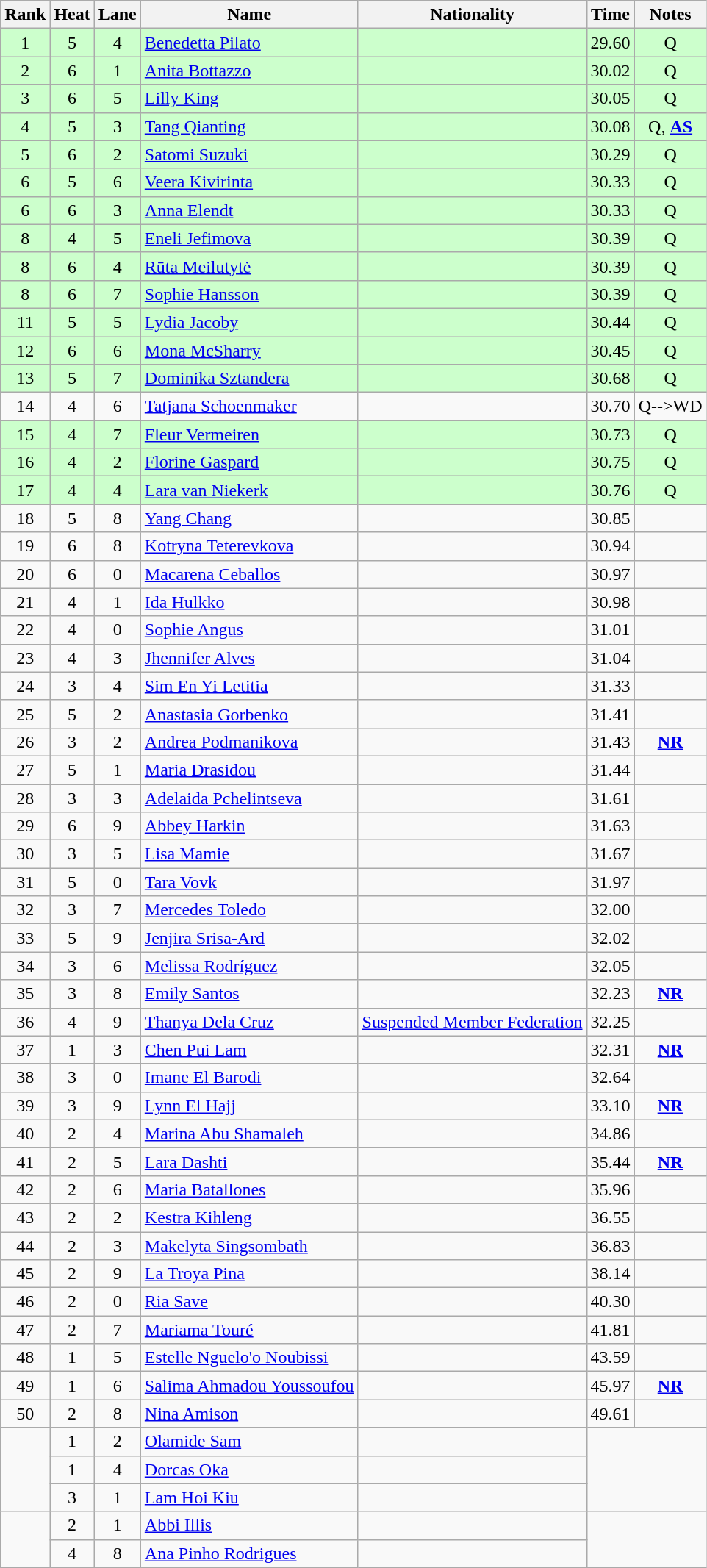<table class="wikitable sortable" style="text-align:center">
<tr>
<th>Rank</th>
<th>Heat</th>
<th>Lane</th>
<th>Name</th>
<th>Nationality</th>
<th>Time</th>
<th>Notes</th>
</tr>
<tr bgcolor=ccffcc>
<td>1</td>
<td>5</td>
<td>4</td>
<td align=left><a href='#'>Benedetta Pilato</a></td>
<td align=left></td>
<td>29.60</td>
<td>Q</td>
</tr>
<tr bgcolor=ccffcc>
<td>2</td>
<td>6</td>
<td>1</td>
<td align=left><a href='#'>Anita Bottazzo</a></td>
<td align=left></td>
<td>30.02</td>
<td>Q</td>
</tr>
<tr bgcolor=ccffcc>
<td>3</td>
<td>6</td>
<td>5</td>
<td align=left><a href='#'>Lilly King</a></td>
<td align=left></td>
<td>30.05</td>
<td>Q</td>
</tr>
<tr bgcolor=ccffcc>
<td>4</td>
<td>5</td>
<td>3</td>
<td align=left><a href='#'>Tang Qianting</a></td>
<td align=left></td>
<td>30.08</td>
<td>Q, <strong><a href='#'>AS</a></strong></td>
</tr>
<tr bgcolor=ccffcc>
<td>5</td>
<td>6</td>
<td>2</td>
<td align=left><a href='#'>Satomi Suzuki</a></td>
<td align=left></td>
<td>30.29</td>
<td>Q</td>
</tr>
<tr bgcolor=ccffcc>
<td>6</td>
<td>5</td>
<td>6</td>
<td align=left><a href='#'>Veera Kivirinta</a></td>
<td align=left></td>
<td>30.33</td>
<td>Q</td>
</tr>
<tr bgcolor=ccffcc>
<td>6</td>
<td>6</td>
<td>3</td>
<td align=left><a href='#'>Anna Elendt</a></td>
<td align=left></td>
<td>30.33</td>
<td>Q</td>
</tr>
<tr bgcolor=ccffcc>
<td>8</td>
<td>4</td>
<td>5</td>
<td align=left><a href='#'>Eneli Jefimova</a></td>
<td align=left></td>
<td>30.39</td>
<td>Q</td>
</tr>
<tr bgcolor=ccffcc>
<td>8</td>
<td>6</td>
<td>4</td>
<td align=left><a href='#'>Rūta Meilutytė</a></td>
<td align=left></td>
<td>30.39</td>
<td>Q</td>
</tr>
<tr bgcolor=ccffcc>
<td>8</td>
<td>6</td>
<td>7</td>
<td align=left><a href='#'>Sophie Hansson</a></td>
<td align=left></td>
<td>30.39</td>
<td>Q</td>
</tr>
<tr bgcolor=ccffcc>
<td>11</td>
<td>5</td>
<td>5</td>
<td align=left><a href='#'>Lydia Jacoby</a></td>
<td align=left></td>
<td>30.44</td>
<td>Q</td>
</tr>
<tr bgcolor=ccffcc>
<td>12</td>
<td>6</td>
<td>6</td>
<td align=left><a href='#'>Mona McSharry</a></td>
<td align=left></td>
<td>30.45</td>
<td>Q</td>
</tr>
<tr bgcolor=ccffcc>
<td>13</td>
<td>5</td>
<td>7</td>
<td align=left><a href='#'>Dominika Sztandera</a></td>
<td align=left></td>
<td>30.68</td>
<td>Q</td>
</tr>
<tr>
<td>14</td>
<td>4</td>
<td>6</td>
<td align=left><a href='#'>Tatjana Schoenmaker</a></td>
<td align=left></td>
<td>30.70</td>
<td>Q-->WD</td>
</tr>
<tr bgcolor=ccffcc>
<td>15</td>
<td>4</td>
<td>7</td>
<td align=left><a href='#'>Fleur Vermeiren</a></td>
<td align=left></td>
<td>30.73</td>
<td>Q</td>
</tr>
<tr bgcolor=ccffcc>
<td>16</td>
<td>4</td>
<td>2</td>
<td align=left><a href='#'>Florine Gaspard</a></td>
<td align=left></td>
<td>30.75</td>
<td>Q</td>
</tr>
<tr bgcolor=ccffcc>
<td>17</td>
<td>4</td>
<td>4</td>
<td align=left><a href='#'>Lara van Niekerk</a></td>
<td align=left></td>
<td>30.76</td>
<td>Q</td>
</tr>
<tr>
<td>18</td>
<td>5</td>
<td>8</td>
<td align=left><a href='#'>Yang Chang</a></td>
<td align=left></td>
<td>30.85</td>
<td></td>
</tr>
<tr>
<td>19</td>
<td>6</td>
<td>8</td>
<td align=left><a href='#'>Kotryna Teterevkova</a></td>
<td align=left></td>
<td>30.94</td>
<td></td>
</tr>
<tr>
<td>20</td>
<td>6</td>
<td>0</td>
<td align=left><a href='#'>Macarena Ceballos</a></td>
<td align=left></td>
<td>30.97</td>
<td></td>
</tr>
<tr>
<td>21</td>
<td>4</td>
<td>1</td>
<td align=left><a href='#'>Ida Hulkko</a></td>
<td align=left></td>
<td>30.98</td>
<td></td>
</tr>
<tr>
<td>22</td>
<td>4</td>
<td>0</td>
<td align=left><a href='#'>Sophie Angus</a></td>
<td align=left></td>
<td>31.01</td>
<td></td>
</tr>
<tr>
<td>23</td>
<td>4</td>
<td>3</td>
<td align=left><a href='#'>Jhennifer Alves</a></td>
<td align=left></td>
<td>31.04</td>
<td></td>
</tr>
<tr>
<td>24</td>
<td>3</td>
<td>4</td>
<td align=left><a href='#'>Sim En Yi Letitia</a></td>
<td align=left></td>
<td>31.33</td>
<td></td>
</tr>
<tr>
<td>25</td>
<td>5</td>
<td>2</td>
<td align=left><a href='#'>Anastasia Gorbenko</a></td>
<td align=left></td>
<td>31.41</td>
<td></td>
</tr>
<tr>
<td>26</td>
<td>3</td>
<td>2</td>
<td align=left><a href='#'>Andrea Podmanikova</a></td>
<td align=left></td>
<td>31.43</td>
<td><strong><a href='#'>NR</a></strong></td>
</tr>
<tr>
<td>27</td>
<td>5</td>
<td>1</td>
<td align=left><a href='#'>Maria Drasidou</a></td>
<td align=left></td>
<td>31.44</td>
<td></td>
</tr>
<tr>
<td>28</td>
<td>3</td>
<td>3</td>
<td align=left><a href='#'>Adelaida Pchelintseva</a></td>
<td align=left></td>
<td>31.61</td>
<td></td>
</tr>
<tr>
<td>29</td>
<td>6</td>
<td>9</td>
<td align=left><a href='#'>Abbey Harkin</a></td>
<td align=left></td>
<td>31.63</td>
<td></td>
</tr>
<tr>
<td>30</td>
<td>3</td>
<td>5</td>
<td align=left><a href='#'>Lisa Mamie</a></td>
<td align=left></td>
<td>31.67</td>
<td></td>
</tr>
<tr>
<td>31</td>
<td>5</td>
<td>0</td>
<td align=left><a href='#'>Tara Vovk</a></td>
<td align=left></td>
<td>31.97</td>
<td></td>
</tr>
<tr>
<td>32</td>
<td>3</td>
<td>7</td>
<td align=left><a href='#'>Mercedes Toledo</a></td>
<td align=left></td>
<td>32.00</td>
<td></td>
</tr>
<tr>
<td>33</td>
<td>5</td>
<td>9</td>
<td align=left><a href='#'>Jenjira Srisa-Ard</a></td>
<td align=left></td>
<td>32.02</td>
<td></td>
</tr>
<tr>
<td>34</td>
<td>3</td>
<td>6</td>
<td align=left><a href='#'>Melissa Rodríguez</a></td>
<td align=left></td>
<td>32.05</td>
<td></td>
</tr>
<tr>
<td>35</td>
<td>3</td>
<td>8</td>
<td align=left><a href='#'>Emily Santos</a></td>
<td align=left></td>
<td>32.23</td>
<td><strong><a href='#'>NR</a></strong></td>
</tr>
<tr>
<td>36</td>
<td>4</td>
<td>9</td>
<td align=left><a href='#'>Thanya Dela Cruz</a></td>
<td align=left> <a href='#'>Suspended Member Federation</a></td>
<td>32.25</td>
<td></td>
</tr>
<tr>
<td>37</td>
<td>1</td>
<td>3</td>
<td align=left><a href='#'>Chen Pui Lam</a></td>
<td align=left></td>
<td>32.31</td>
<td><strong><a href='#'>NR</a></strong></td>
</tr>
<tr>
<td>38</td>
<td>3</td>
<td>0</td>
<td align=left><a href='#'>Imane El Barodi</a></td>
<td align=left></td>
<td>32.64</td>
<td></td>
</tr>
<tr>
<td>39</td>
<td>3</td>
<td>9</td>
<td align=left><a href='#'>Lynn El Hajj</a></td>
<td align=left></td>
<td>33.10</td>
<td><strong><a href='#'>NR</a></strong></td>
</tr>
<tr>
<td>40</td>
<td>2</td>
<td>4</td>
<td align=left><a href='#'>Marina Abu Shamaleh</a></td>
<td align=left></td>
<td>34.86</td>
<td></td>
</tr>
<tr>
<td>41</td>
<td>2</td>
<td>5</td>
<td align=left><a href='#'>Lara Dashti</a></td>
<td align=left></td>
<td>35.44</td>
<td><strong><a href='#'>NR</a></strong></td>
</tr>
<tr>
<td>42</td>
<td>2</td>
<td>6</td>
<td align=left><a href='#'>Maria Batallones</a></td>
<td align=left></td>
<td>35.96</td>
<td></td>
</tr>
<tr>
<td>43</td>
<td>2</td>
<td>2</td>
<td align=left><a href='#'>Kestra Kihleng</a></td>
<td align=left></td>
<td>36.55</td>
<td></td>
</tr>
<tr>
<td>44</td>
<td>2</td>
<td>3</td>
<td align=left><a href='#'>Makelyta Singsombath</a></td>
<td align=left></td>
<td>36.83</td>
<td></td>
</tr>
<tr>
<td>45</td>
<td>2</td>
<td>9</td>
<td align=left><a href='#'>La Troya Pina</a></td>
<td align=left></td>
<td>38.14</td>
<td></td>
</tr>
<tr>
<td>46</td>
<td>2</td>
<td>0</td>
<td align=left><a href='#'>Ria Save</a></td>
<td align=left></td>
<td>40.30</td>
<td></td>
</tr>
<tr>
<td>47</td>
<td>2</td>
<td>7</td>
<td align=left><a href='#'>Mariama Touré</a></td>
<td align=left></td>
<td>41.81</td>
<td></td>
</tr>
<tr>
<td>48</td>
<td>1</td>
<td>5</td>
<td align=left><a href='#'>Estelle Nguelo'o Noubissi</a></td>
<td align=left></td>
<td>43.59</td>
<td></td>
</tr>
<tr>
<td>49</td>
<td>1</td>
<td>6</td>
<td align=left><a href='#'>Salima Ahmadou Youssoufou</a></td>
<td align=left></td>
<td>45.97</td>
<td><strong><a href='#'>NR</a></strong></td>
</tr>
<tr>
<td>50</td>
<td>2</td>
<td>8</td>
<td align=left><a href='#'>Nina Amison</a></td>
<td align=left></td>
<td>49.61</td>
<td></td>
</tr>
<tr>
<td rowspan=3></td>
<td>1</td>
<td>2</td>
<td align=left><a href='#'>Olamide Sam</a></td>
<td align=left></td>
<td rowspan=3 colspan=2></td>
</tr>
<tr>
<td>1</td>
<td>4</td>
<td align=left><a href='#'>Dorcas Oka</a></td>
<td align=left></td>
</tr>
<tr>
<td>3</td>
<td>1</td>
<td align=left><a href='#'>Lam Hoi Kiu</a></td>
<td align=left></td>
</tr>
<tr>
<td rowspan=2></td>
<td>2</td>
<td>1</td>
<td align=left><a href='#'>Abbi Illis</a></td>
<td align=left></td>
<td rowspan=2 colspan=2></td>
</tr>
<tr>
<td>4</td>
<td>8</td>
<td align=left><a href='#'>Ana Pinho Rodrigues</a></td>
<td align=left></td>
</tr>
</table>
